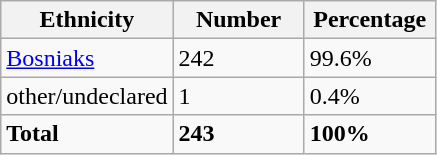<table class="wikitable">
<tr>
<th width="100px">Ethnicity</th>
<th width="80px">Number</th>
<th width="80px">Percentage</th>
</tr>
<tr>
<td><a href='#'>Bosniaks</a></td>
<td>242</td>
<td>99.6%</td>
</tr>
<tr>
<td>other/undeclared</td>
<td>1</td>
<td>0.4%</td>
</tr>
<tr>
<td><strong>Total</strong></td>
<td><strong>243</strong></td>
<td><strong>100%</strong></td>
</tr>
</table>
